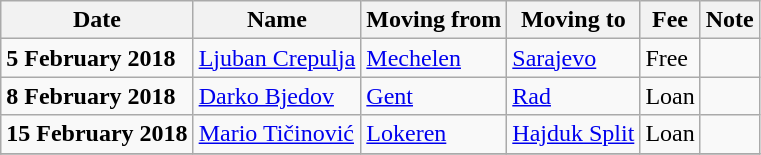<table class="wikitable sortable">
<tr>
<th>Date</th>
<th>Name</th>
<th>Moving from</th>
<th>Moving to</th>
<th>Fee</th>
<th>Note</th>
</tr>
<tr>
<td><strong>5 February 2018</strong></td>
<td> <a href='#'>Ljuban Crepulja</a></td>
<td> <a href='#'>Mechelen</a></td>
<td> <a href='#'>Sarajevo</a></td>
<td>Free </td>
<td></td>
</tr>
<tr>
<td><strong>8 February 2018</strong></td>
<td> <a href='#'>Darko Bjedov</a></td>
<td> <a href='#'>Gent</a></td>
<td> <a href='#'>Rad</a></td>
<td>Loan </td>
<td align=center></td>
</tr>
<tr>
<td><strong>15 February 2018</strong></td>
<td> <a href='#'>Mario Tičinović</a></td>
<td> <a href='#'>Lokeren</a></td>
<td> <a href='#'>Hajduk Split</a></td>
<td>Loan </td>
<td></td>
</tr>
<tr>
</tr>
</table>
